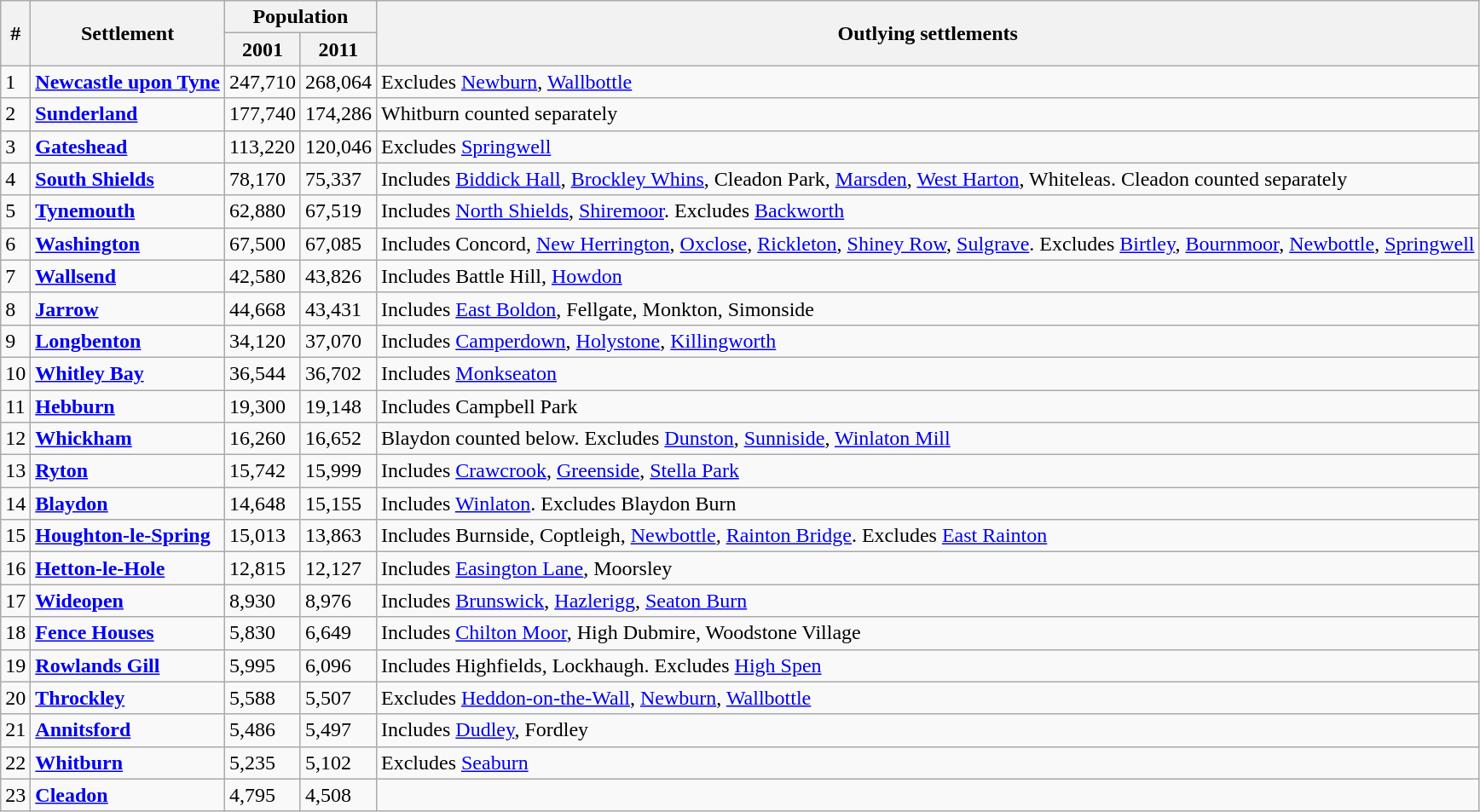<table class="wikitable sortable">
<tr>
<th rowspan="2">#</th>
<th rowspan="2">Settlement</th>
<th colspan="2">Population<strong></strong></th>
<th rowspan="2"  class="unsortable"><strong>Outlying settlements</strong></th>
</tr>
<tr>
<th>2001</th>
<th><strong>2011</strong></th>
</tr>
<tr>
<td>1</td>
<td><strong><a href='#'>Newcastle upon Tyne</a></strong></td>
<td>247,710</td>
<td>268,064</td>
<td>Excludes <a href='#'>Newburn</a>, <a href='#'>Wallbottle</a></td>
</tr>
<tr>
<td>2</td>
<td><strong><a href='#'>Sunderland</a></strong></td>
<td>177,740</td>
<td>174,286</td>
<td>Whitburn counted separately</td>
</tr>
<tr>
<td>3</td>
<td><strong><a href='#'>Gateshead</a></strong></td>
<td>113,220</td>
<td>120,046</td>
<td>Excludes <a href='#'>Springwell</a></td>
</tr>
<tr>
<td>4</td>
<td><strong><a href='#'>South Shields</a></strong></td>
<td>78,170</td>
<td>75,337</td>
<td>Includes <a href='#'>Biddick Hall</a>, <a href='#'>Brockley Whins</a>, Cleadon Park, <a href='#'>Marsden</a>, <a href='#'>West Harton</a>, Whiteleas. Cleadon counted separately</td>
</tr>
<tr>
<td>5</td>
<td><strong><a href='#'>Tynemouth</a></strong></td>
<td>62,880</td>
<td>67,519</td>
<td>Includes <a href='#'>North Shields</a>, <a href='#'>Shiremoor</a>. Excludes <a href='#'>Backworth</a></td>
</tr>
<tr>
<td>6</td>
<td><strong><a href='#'>Washington</a></strong></td>
<td>67,500</td>
<td>67,085</td>
<td>Includes Concord, <a href='#'>New Herrington</a>, <a href='#'>Oxclose</a>, <a href='#'>Rickleton</a>, <a href='#'>Shiney Row</a>, <a href='#'>Sulgrave</a>. Excludes <a href='#'>Birtley</a>, <a href='#'>Bournmoor</a>, <a href='#'>Newbottle</a>, <a href='#'>Springwell</a></td>
</tr>
<tr>
<td>7</td>
<td><strong><a href='#'>Wallsend</a></strong></td>
<td>42,580</td>
<td>43,826</td>
<td>Includes Battle Hill, <a href='#'>Howdon</a></td>
</tr>
<tr>
<td>8</td>
<td><strong><a href='#'>Jarrow</a></strong></td>
<td>44,668</td>
<td>43,431</td>
<td>Includes <a href='#'>East Boldon</a>, Fellgate, Monkton, Simonside</td>
</tr>
<tr>
<td>9</td>
<td><strong><a href='#'>Longbenton</a></strong></td>
<td>34,120</td>
<td>37,070</td>
<td>Includes <a href='#'>Camperdown</a>, <a href='#'>Holystone</a>, <a href='#'>Killingworth</a></td>
</tr>
<tr>
<td>10</td>
<td><strong><a href='#'>Whitley Bay</a></strong></td>
<td>36,544</td>
<td>36,702</td>
<td>Includes <a href='#'>Monkseaton</a></td>
</tr>
<tr>
<td>11</td>
<td><strong><a href='#'>Hebburn</a></strong></td>
<td>19,300</td>
<td>19,148</td>
<td>Includes Campbell Park</td>
</tr>
<tr>
<td>12</td>
<td><strong><a href='#'>Whickham</a></strong></td>
<td>16,260</td>
<td>16,652</td>
<td>Blaydon counted below. Excludes <a href='#'>Dunston</a>, <a href='#'>Sunniside</a>, <a href='#'>Winlaton Mill</a></td>
</tr>
<tr>
<td>13</td>
<td><strong><a href='#'>Ryton</a></strong></td>
<td>15,742</td>
<td>15,999</td>
<td>Includes <a href='#'>Crawcrook</a>, <a href='#'>Greenside</a>, <a href='#'>Stella Park</a></td>
</tr>
<tr>
<td>14</td>
<td><strong><a href='#'>Blaydon</a></strong></td>
<td>14,648</td>
<td>15,155</td>
<td>Includes <a href='#'>Winlaton</a>. Excludes Blaydon Burn</td>
</tr>
<tr>
<td>15</td>
<td><strong><a href='#'>Houghton-le-Spring</a></strong></td>
<td>15,013</td>
<td>13,863</td>
<td>Includes Burnside, Coptleigh, <a href='#'>Newbottle</a>, <a href='#'>Rainton Bridge</a>. Excludes <a href='#'>East Rainton</a></td>
</tr>
<tr>
<td>16</td>
<td><strong><a href='#'>Hetton-le-Hole</a></strong></td>
<td>12,815</td>
<td>12,127</td>
<td>Includes <a href='#'>Easington Lane</a>, Moorsley</td>
</tr>
<tr>
<td>17</td>
<td><strong><a href='#'>Wideopen</a></strong></td>
<td>8,930</td>
<td>8,976</td>
<td>Includes <a href='#'>Brunswick</a>, <a href='#'>Hazlerigg</a>, <a href='#'>Seaton Burn</a></td>
</tr>
<tr>
<td>18</td>
<td><strong><a href='#'>Fence Houses</a></strong></td>
<td>5,830</td>
<td>6,649</td>
<td>Includes <a href='#'>Chilton Moor</a>, High Dubmire, Woodstone Village</td>
</tr>
<tr>
<td>19</td>
<td><strong><a href='#'>Rowlands Gill</a></strong></td>
<td>5,995</td>
<td>6,096</td>
<td>Includes Highfields, Lockhaugh. Excludes <a href='#'>High Spen</a></td>
</tr>
<tr>
<td>20</td>
<td><strong><a href='#'>Throckley</a></strong></td>
<td>5,588</td>
<td>5,507</td>
<td>Excludes <a href='#'>Heddon-on-the-Wall</a>, <a href='#'>Newburn</a>, <a href='#'>Wallbottle</a></td>
</tr>
<tr>
<td>21</td>
<td><strong><a href='#'>Annitsford</a></strong></td>
<td>5,486</td>
<td>5,497</td>
<td>Includes <a href='#'>Dudley</a>, Fordley</td>
</tr>
<tr>
<td>22</td>
<td><strong><a href='#'>Whitburn</a></strong></td>
<td>5,235</td>
<td>5,102</td>
<td>Excludes <a href='#'>Seaburn</a></td>
</tr>
<tr>
<td>23</td>
<td><strong><a href='#'>Cleadon</a></strong></td>
<td>4,795</td>
<td>4,508</td>
<td></td>
</tr>
</table>
